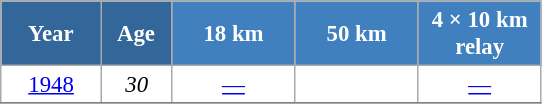<table class="wikitable" style="font-size:95%; text-align:center; border:grey solid 1px; border-collapse:collapse; background:#ffffff;">
<tr>
<th style="background-color:#369; color:white; width:60px;"> Year </th>
<th style="background-color:#369; color:white; width:40px;"> Age </th>
<th style="background-color:#4180be; color:white; width:75px;"> 18 km </th>
<th style="background-color:#4180be; color:white; width:75px;"> 50 km </th>
<th style="background-color:#4180be; color:white; width:75px;"> 4 × 10 km <br> relay </th>
</tr>
<tr>
<td><a href='#'>1948</a></td>
<td><em>30</em></td>
<td><a href='#'>—</a></td>
<td><a href='#'></a></td>
<td><a href='#'>—</a></td>
</tr>
<tr>
</tr>
</table>
